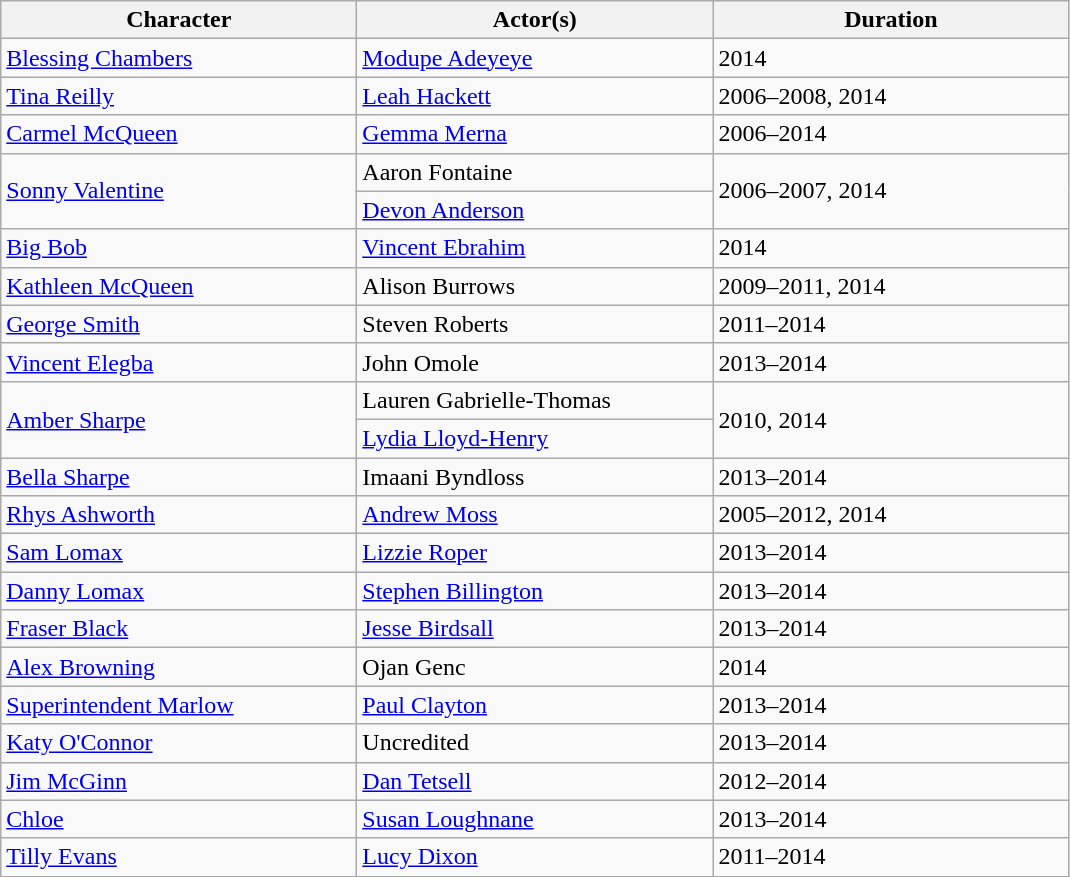<table class="wikitable sortable sticky-header">
<tr>
<th scope="col" style="width:230px;">Character</th>
<th scope="col" style="width:230px;">Actor(s)</th>
<th scope="col" style="width:230px;">Duration</th>
</tr>
<tr>
<td><a href='#'>Blessing Chambers</a></td>
<td><a href='#'>Modupe Adeyeye</a></td>
<td>2014</td>
</tr>
<tr>
<td><a href='#'>Tina Reilly</a></td>
<td><a href='#'>Leah Hackett</a></td>
<td>2006–2008, 2014</td>
</tr>
<tr>
<td><a href='#'>Carmel McQueen</a></td>
<td><a href='#'>Gemma Merna</a></td>
<td>2006–2014</td>
</tr>
<tr>
<td rowspan="2"><a href='#'>Sonny Valentine</a></td>
<td>Aaron Fontaine</td>
<td rowspan="2">2006–2007, 2014</td>
</tr>
<tr>
<td><a href='#'>Devon Anderson</a></td>
</tr>
<tr>
<td><a href='#'>Big Bob</a></td>
<td><a href='#'>Vincent Ebrahim</a></td>
<td>2014</td>
</tr>
<tr>
<td><a href='#'>Kathleen McQueen</a></td>
<td>Alison Burrows</td>
<td>2009–2011, 2014</td>
</tr>
<tr>
<td><a href='#'>George Smith</a></td>
<td>Steven Roberts</td>
<td>2011–2014</td>
</tr>
<tr>
<td><a href='#'>Vincent Elegba</a></td>
<td>John Omole</td>
<td>2013–2014</td>
</tr>
<tr>
<td rowspan="2"><a href='#'>Amber Sharpe</a></td>
<td>Lauren Gabrielle-Thomas</td>
<td rowspan="2">2010, 2014</td>
</tr>
<tr>
<td><a href='#'>Lydia Lloyd-Henry</a></td>
</tr>
<tr>
<td><a href='#'>Bella Sharpe</a></td>
<td>Imaani Byndloss</td>
<td>2013–2014</td>
</tr>
<tr>
<td><a href='#'>Rhys Ashworth</a></td>
<td><a href='#'>Andrew Moss</a></td>
<td>2005–2012, 2014</td>
</tr>
<tr>
<td><a href='#'>Sam Lomax</a></td>
<td><a href='#'>Lizzie Roper</a></td>
<td>2013–2014</td>
</tr>
<tr>
<td><a href='#'>Danny Lomax</a></td>
<td><a href='#'>Stephen Billington</a></td>
<td>2013–2014</td>
</tr>
<tr>
<td><a href='#'>Fraser Black</a></td>
<td><a href='#'>Jesse Birdsall</a></td>
<td>2013–2014</td>
</tr>
<tr>
<td><a href='#'>Alex Browning</a></td>
<td>Ojan Genc</td>
<td>2014</td>
</tr>
<tr>
<td><a href='#'>Superintendent Marlow</a></td>
<td><a href='#'>Paul Clayton</a></td>
<td>2013–2014</td>
</tr>
<tr>
<td><a href='#'>Katy O'Connor</a></td>
<td>Uncredited</td>
<td>2013–2014</td>
</tr>
<tr>
<td><a href='#'>Jim McGinn</a></td>
<td><a href='#'>Dan Tetsell</a></td>
<td>2012–2014</td>
</tr>
<tr>
<td><a href='#'>Chloe</a></td>
<td><a href='#'>Susan Loughnane</a></td>
<td>2013–2014</td>
</tr>
<tr>
<td><a href='#'>Tilly Evans</a></td>
<td><a href='#'>Lucy Dixon</a></td>
<td>2011–2014</td>
</tr>
</table>
